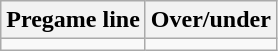<table class="wikitable">
<tr align="center">
<th style=>Pregame line</th>
<th style=>Over/under</th>
</tr>
<tr align="center">
<td></td>
<td></td>
</tr>
</table>
